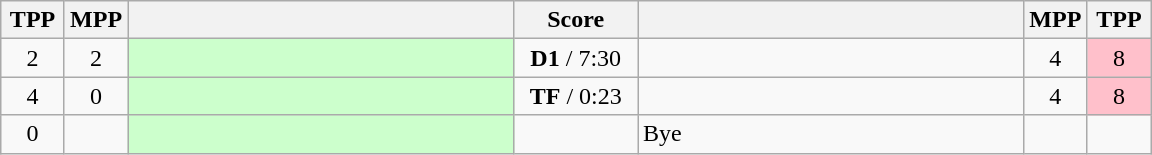<table class="wikitable" style="text-align: center;" |>
<tr>
<th width="35">TPP</th>
<th width="35">MPP</th>
<th width="250"></th>
<th width="75">Score</th>
<th width="250"></th>
<th width="35">MPP</th>
<th width="35">TPP</th>
</tr>
<tr>
<td>2</td>
<td>2</td>
<td style="text-align:left;" bgcolor="ccffcc"><strong></strong></td>
<td><strong>D1</strong> / 7:30</td>
<td style="text-align:left;"></td>
<td>4</td>
<td bgcolor=pink>8</td>
</tr>
<tr>
<td>4</td>
<td>0</td>
<td style="text-align:left;" bgcolor="ccffcc"><strong></strong></td>
<td><strong>TF</strong> / 0:23</td>
<td style="text-align:left;"></td>
<td>4</td>
<td bgcolor=pink>8</td>
</tr>
<tr>
<td>0</td>
<td></td>
<td style="text-align:left;" bgcolor="ccffcc"><strong></strong></td>
<td></td>
<td style="text-align:left;">Bye</td>
<td></td>
<td></td>
</tr>
</table>
